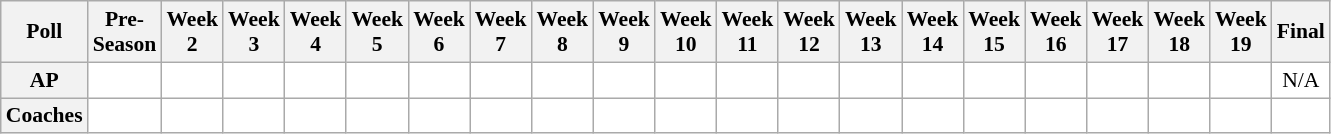<table class="wikitable" style="white-space:nowrap;font-size:90%">
<tr>
<th>Poll</th>
<th>Pre-<br>Season</th>
<th>Week<br>2</th>
<th>Week<br>3</th>
<th>Week<br>4</th>
<th>Week<br>5</th>
<th>Week<br>6</th>
<th>Week<br>7</th>
<th>Week<br>8</th>
<th>Week<br>9</th>
<th>Week<br>10</th>
<th>Week<br>11</th>
<th>Week<br>12</th>
<th>Week<br>13</th>
<th>Week<br>14</th>
<th>Week<br>15</th>
<th>Week<br>16</th>
<th>Week<br>17</th>
<th>Week<br>18</th>
<th>Week<br>19</th>
<th>Final</th>
</tr>
<tr style="text-align:center;">
<th>AP</th>
<td style="background:#FFF;"></td>
<td style="background:#FFF;"></td>
<td style="background:#FFF;"></td>
<td style="background:#FFF;"></td>
<td style="background:#FFF;"></td>
<td style="background:#FFF;"></td>
<td style="background:#FFF;"></td>
<td style="background:#FFF;"></td>
<td style="background:#FFF;"></td>
<td style="background:#FFF;"></td>
<td style="background:#FFF;"></td>
<td style="background:#FFF;"></td>
<td style="background:#FFF;"></td>
<td style="background:#FFF;"></td>
<td style="background:#FFF;"></td>
<td style="background:#FFF;"></td>
<td style="background:#FFF;"></td>
<td style="background:#FFF;"></td>
<td style="background:#FFF;"></td>
<td style="background:#FFF;">N/A</td>
</tr>
<tr style="text-align:center;">
<th>Coaches</th>
<td style="background:#FFF;"></td>
<td style="background:#FFF;"></td>
<td style="background:#FFF;"></td>
<td style="background:#FFF;"></td>
<td style="background:#FFF;"></td>
<td style="background:#FFF;"></td>
<td style="background:#FFF;"></td>
<td style="background:#FFF;"></td>
<td style="background:#FFF;"></td>
<td style="background:#FFF;"></td>
<td style="background:#FFF;"></td>
<td style="background:#FFF;"></td>
<td style="background:#FFF;"></td>
<td style="background:#FFF;"></td>
<td style="background:#FFF;"></td>
<td style="background:#FFF;"></td>
<td style="background:#FFF;"></td>
<td style="background:#FFF;"></td>
<td style="background:#FFF;"></td>
<td style="background:#FFF;"></td>
</tr>
</table>
